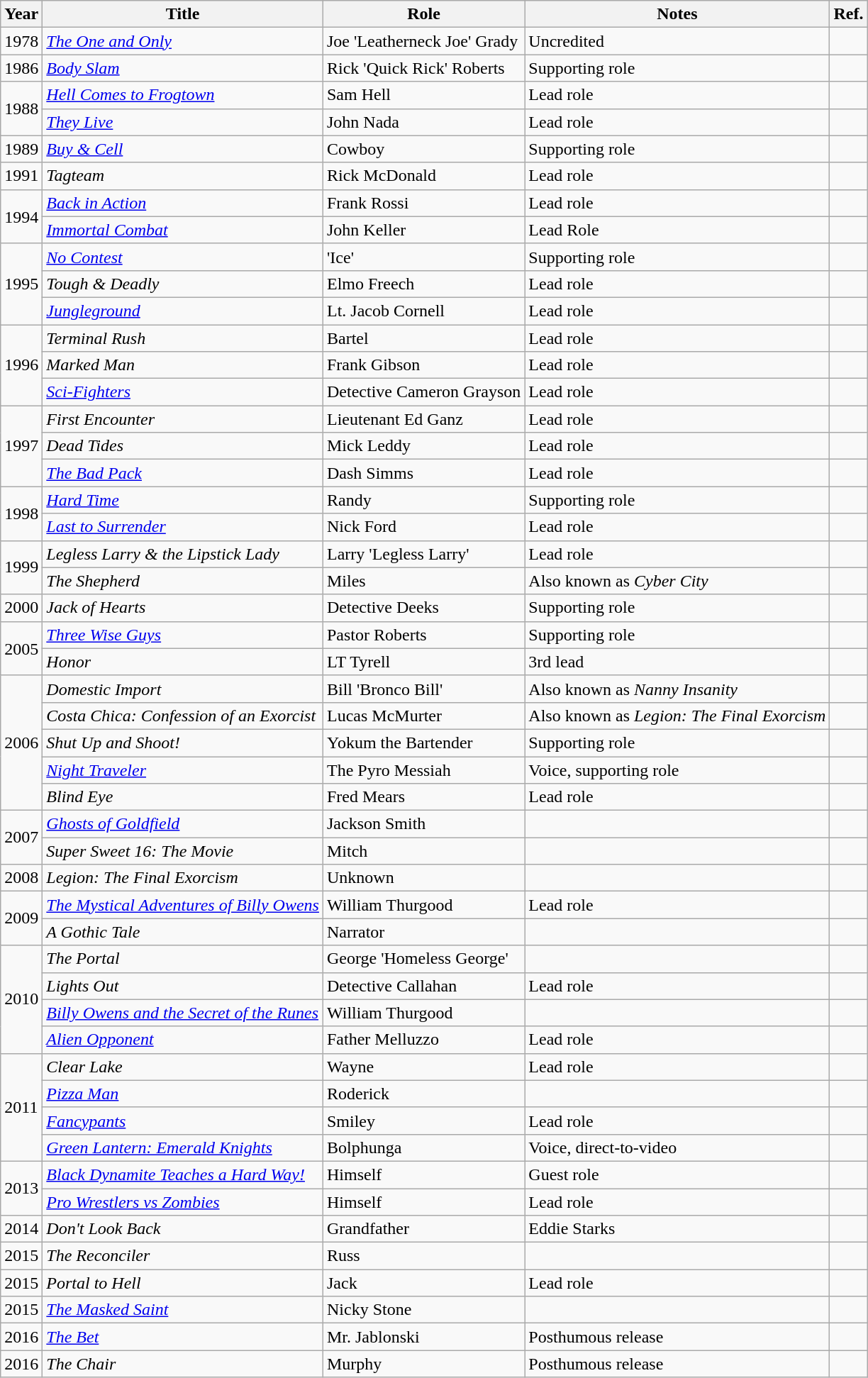<table class="wikitable sortable">
<tr>
<th>Year</th>
<th>Title</th>
<th>Role</th>
<th class="unsortable">Notes</th>
<th class="unsortable">Ref.</th>
</tr>
<tr>
<td>1978</td>
<td data-sort-value="One and Only, The"><em><a href='#'>The One and Only</a></em></td>
<td>Joe 'Leatherneck Joe' Grady</td>
<td>Uncredited</td>
<td></td>
</tr>
<tr>
<td>1986</td>
<td><em><a href='#'>Body Slam</a></em></td>
<td>Rick 'Quick Rick' Roberts</td>
<td>Supporting role</td>
<td></td>
</tr>
<tr>
<td rowspan="2">1988</td>
<td><em><a href='#'>Hell Comes to Frogtown</a></em></td>
<td>Sam Hell</td>
<td>Lead role</td>
<td></td>
</tr>
<tr>
<td><em><a href='#'>They Live</a></em></td>
<td>John Nada</td>
<td>Lead role</td>
<td></td>
</tr>
<tr>
<td>1989</td>
<td><em><a href='#'>Buy & Cell</a></em></td>
<td>Cowboy</td>
<td>Supporting role</td>
<td></td>
</tr>
<tr>
<td>1991</td>
<td><em>Tagteam</em></td>
<td>Rick McDonald</td>
<td>Lead role</td>
<td></td>
</tr>
<tr>
<td rowspan="2">1994</td>
<td><em><a href='#'>Back in Action</a></em></td>
<td>Frank Rossi</td>
<td>Lead role</td>
<td></td>
</tr>
<tr>
<td><em><a href='#'>Immortal Combat</a></em></td>
<td>John Keller</td>
<td>Lead Role</td>
<td></td>
</tr>
<tr>
<td rowspan="3">1995</td>
<td><em><a href='#'>No Contest</a></em></td>
<td>'Ice'</td>
<td>Supporting role</td>
<td></td>
</tr>
<tr>
<td><em>Tough & Deadly</em></td>
<td>Elmo Freech</td>
<td>Lead role</td>
<td></td>
</tr>
<tr>
<td><em><a href='#'>Jungleground</a></em></td>
<td>Lt. Jacob Cornell</td>
<td>Lead role</td>
<td></td>
</tr>
<tr>
<td rowspan="3">1996</td>
<td><em>Terminal Rush</em></td>
<td>Bartel</td>
<td>Lead role</td>
<td></td>
</tr>
<tr>
<td><em>Marked Man</em></td>
<td>Frank Gibson</td>
<td>Lead role</td>
<td></td>
</tr>
<tr>
<td><em><a href='#'>Sci-Fighters</a></em></td>
<td>Detective Cameron Grayson</td>
<td>Lead role</td>
<td></td>
</tr>
<tr>
<td rowspan="3">1997</td>
<td><em>First Encounter</em></td>
<td>Lieutenant Ed Ganz</td>
<td>Lead role</td>
<td></td>
</tr>
<tr>
<td><em>Dead Tides</em></td>
<td>Mick Leddy</td>
<td>Lead role</td>
<td></td>
</tr>
<tr>
<td data-sort-value="Bad Pack, The"><em><a href='#'>The Bad Pack</a></em></td>
<td>Dash Simms</td>
<td>Lead role</td>
<td></td>
</tr>
<tr>
<td rowspan="2">1998</td>
<td><em><a href='#'>Hard Time</a></em></td>
<td>Randy</td>
<td>Supporting role</td>
<td></td>
</tr>
<tr>
<td><em><a href='#'>Last to Surrender</a></em></td>
<td>Nick Ford</td>
<td>Lead role</td>
<td></td>
</tr>
<tr>
<td rowspan="2">1999</td>
<td><em>Legless Larry & the Lipstick Lady</em></td>
<td>Larry 'Legless Larry'</td>
<td>Lead role</td>
<td></td>
</tr>
<tr>
<td data-sort-value="Shepherd, The"><em>The Shepherd</em></td>
<td>Miles</td>
<td>Also known as <em>Cyber City</em></td>
<td></td>
</tr>
<tr>
<td>2000</td>
<td><em>Jack of Hearts</em></td>
<td>Detective Deeks</td>
<td>Supporting role</td>
<td></td>
</tr>
<tr>
<td rowspan="2">2005</td>
<td><em><a href='#'>Three Wise Guys</a></em></td>
<td>Pastor Roberts</td>
<td>Supporting role</td>
<td></td>
</tr>
<tr>
<td><em>Honor</em></td>
<td>LT Tyrell</td>
<td>3rd lead</td>
<td></td>
</tr>
<tr>
<td rowspan="5">2006</td>
<td><em>Domestic Import</em></td>
<td>Bill 'Bronco Bill'</td>
<td>Also known as <em>Nanny Insanity</em></td>
<td></td>
</tr>
<tr>
<td><em>Costa Chica: Confession of an Exorcist</em></td>
<td>Lucas McMurter</td>
<td>Also known as <em>Legion: The Final Exorcism</em></td>
<td></td>
</tr>
<tr>
<td><em>Shut Up and Shoot!</em></td>
<td>Yokum the Bartender</td>
<td>Supporting role</td>
<td></td>
</tr>
<tr>
<td><em><a href='#'>Night Traveler</a></em></td>
<td>The Pyro Messiah</td>
<td>Voice, supporting role</td>
<td></td>
</tr>
<tr>
<td><em>Blind Eye</em></td>
<td>Fred Mears</td>
<td>Lead role</td>
<td></td>
</tr>
<tr>
<td rowspan="2">2007</td>
<td><em><a href='#'>Ghosts of Goldfield</a></em></td>
<td>Jackson Smith</td>
<td></td>
<td></td>
</tr>
<tr>
<td><em>Super Sweet 16: The Movie</em></td>
<td>Mitch</td>
<td></td>
<td></td>
</tr>
<tr>
<td>2008</td>
<td><em>Legion: The Final Exorcism</em></td>
<td>Unknown</td>
<td></td>
<td></td>
</tr>
<tr>
<td rowspan="2">2009</td>
<td data-sort-value="Mystical Adventures of Billy Owens, The"><em><a href='#'>The Mystical Adventures of Billy Owens</a></em></td>
<td>William Thurgood</td>
<td>Lead role</td>
<td></td>
</tr>
<tr>
<td data-sort-value="Gothic Tale, A"><em>A Gothic Tale</em></td>
<td>Narrator</td>
<td></td>
<td></td>
</tr>
<tr>
<td rowspan="4">2010</td>
<td data-sort-value="Portal, The"><em>The Portal</em></td>
<td>George 'Homeless George'</td>
<td></td>
<td></td>
</tr>
<tr>
<td><em>Lights Out</em></td>
<td>Detective Callahan</td>
<td>Lead role</td>
<td></td>
</tr>
<tr>
<td><em><a href='#'>Billy Owens and the Secret of the Runes</a></em></td>
<td>William Thurgood</td>
<td></td>
<td></td>
</tr>
<tr>
<td><em><a href='#'>Alien Opponent</a></em></td>
<td>Father Melluzzo</td>
<td>Lead role</td>
<td></td>
</tr>
<tr>
<td rowspan="4">2011</td>
<td><em>Clear Lake</em></td>
<td>Wayne</td>
<td>Lead role</td>
<td></td>
</tr>
<tr>
<td><em><a href='#'>Pizza Man</a></em></td>
<td>Roderick</td>
<td></td>
<td></td>
</tr>
<tr>
<td><em><a href='#'>Fancypants</a></em></td>
<td>Smiley</td>
<td>Lead role</td>
<td></td>
</tr>
<tr>
<td><em><a href='#'>Green Lantern: Emerald Knights</a></em></td>
<td>Bolphunga</td>
<td>Voice, direct-to-video</td>
<td></td>
</tr>
<tr>
<td rowspan="2">2013</td>
<td><em><a href='#'>Black Dynamite Teaches a Hard Way!</a></em></td>
<td>Himself</td>
<td>Guest role</td>
<td></td>
</tr>
<tr>
<td><em><a href='#'>Pro Wrestlers vs Zombies</a></em></td>
<td>Himself</td>
<td>Lead role</td>
<td></td>
</tr>
<tr>
<td>2014</td>
<td><em>Don't Look Back</em></td>
<td>Grandfather</td>
<td>Eddie Starks</td>
<td></td>
</tr>
<tr>
<td>2015</td>
<td data-sort-value="Reconciler, The"><em>The Reconciler</em></td>
<td>Russ</td>
<td></td>
<td></td>
</tr>
<tr>
<td>2015</td>
<td><em>Portal to Hell</em></td>
<td>Jack</td>
<td>Lead role</td>
<td></td>
</tr>
<tr>
<td>2015</td>
<td data-sort-value="Masked Saint, The"><em><a href='#'>The Masked Saint</a></em></td>
<td>Nicky Stone</td>
<td></td>
<td></td>
</tr>
<tr>
<td>2016</td>
<td data-sort-value="Bet, The"><em><a href='#'>The Bet</a></em></td>
<td>Mr. Jablonski</td>
<td>Posthumous release</td>
<td></td>
</tr>
<tr>
<td>2016</td>
<td data-sort-value="Chair, The"><em>The Chair</em></td>
<td>Murphy</td>
<td>Posthumous release</td>
<td></td>
</tr>
</table>
